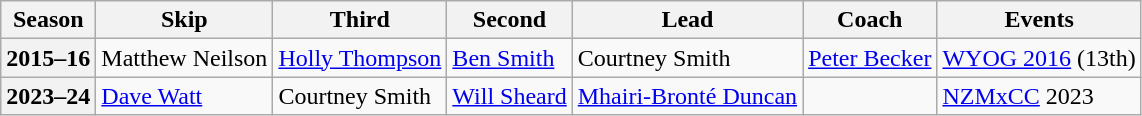<table class="wikitable">
<tr>
<th scope="col">Season</th>
<th scope="col">Skip</th>
<th scope="col">Third</th>
<th scope="col">Second</th>
<th scope="col">Lead</th>
<th scope="col">Coach</th>
<th scope="col">Events</th>
</tr>
<tr>
<th scope="row">2015–16</th>
<td>Matthew Neilson</td>
<td><a href='#'>Holly Thompson</a></td>
<td><a href='#'>Ben Smith</a></td>
<td>Courtney Smith</td>
<td><a href='#'>Peter Becker</a></td>
<td><a href='#'>WYOG 2016</a> (13th)</td>
</tr>
<tr>
<th scope="row">2023–24</th>
<td><a href='#'>Dave Watt</a></td>
<td>Courtney Smith</td>
<td><a href='#'>Will Sheard</a></td>
<td><a href='#'>Mhairi-Bronté Duncan</a></td>
<td></td>
<td><a href='#'>NZMxCC</a> 2023 </td>
</tr>
</table>
